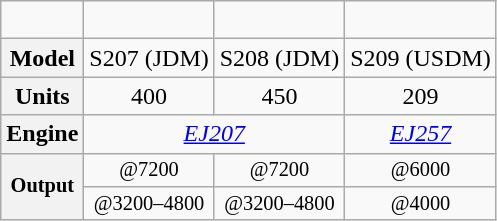<table class="wikitable floatright" style="font-size:100%;text-align:center;">
<tr>
<td></td>
<td><br></td>
<td><br></td>
<td></td>
</tr>
<tr>
<th>Model</th>
<td>S207 (JDM)</td>
<td>S208 (JDM)</td>
<td>S209 (USDM)</td>
</tr>
<tr>
<th>Units</th>
<td>400</td>
<td>450</td>
<td>209</td>
</tr>
<tr>
<th>Engine</th>
<td colspan=2><a href='#'><em>EJ207</em></a></td>
<td><a href='#'><em>EJ257</em></a></td>
</tr>
<tr style="font-size:85%;">
<th rowspan=2>Output</th>
<td> @7200</td>
<td> @7200</td>
<td> @6000</td>
</tr>
<tr style="font-size:85%;">
<td> @3200–4800</td>
<td> @3200–4800</td>
<td> @4000</td>
</tr>
</table>
